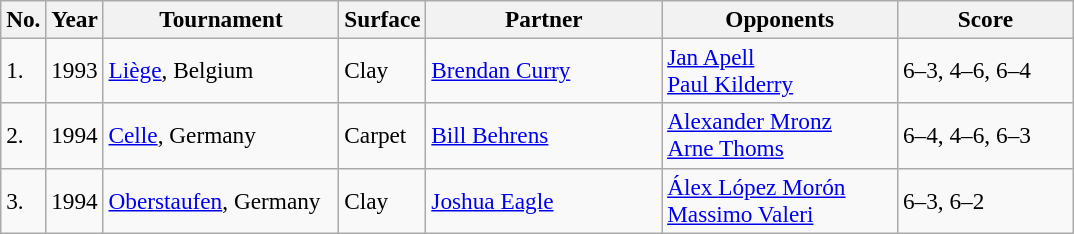<table class="sortable wikitable" style=font-size:97%>
<tr>
<th style="width:20px" class="unsortable">No.</th>
<th style="width:30px">Year</th>
<th style="width:150px">Tournament</th>
<th style="width:50px">Surface</th>
<th style="width:150px">Partner</th>
<th style="width:150px">Opponents</th>
<th style="width:110px" class="unsortable">Score</th>
</tr>
<tr>
<td>1.</td>
<td>1993</td>
<td><a href='#'>Liège</a>, Belgium</td>
<td>Clay</td>
<td> <a href='#'>Brendan Curry</a></td>
<td> <a href='#'>Jan Apell</a><br> <a href='#'>Paul Kilderry</a></td>
<td>6–3, 4–6, 6–4</td>
</tr>
<tr>
<td>2.</td>
<td>1994</td>
<td><a href='#'>Celle</a>, Germany</td>
<td>Carpet</td>
<td> <a href='#'>Bill Behrens</a></td>
<td> <a href='#'>Alexander Mronz</a><br> <a href='#'>Arne Thoms</a></td>
<td>6–4, 4–6, 6–3</td>
</tr>
<tr>
<td>3.</td>
<td>1994</td>
<td><a href='#'>Oberstaufen</a>, Germany</td>
<td>Clay</td>
<td> <a href='#'>Joshua Eagle</a></td>
<td> <a href='#'>Álex López Morón</a><br> <a href='#'>Massimo Valeri</a></td>
<td>6–3, 6–2</td>
</tr>
</table>
